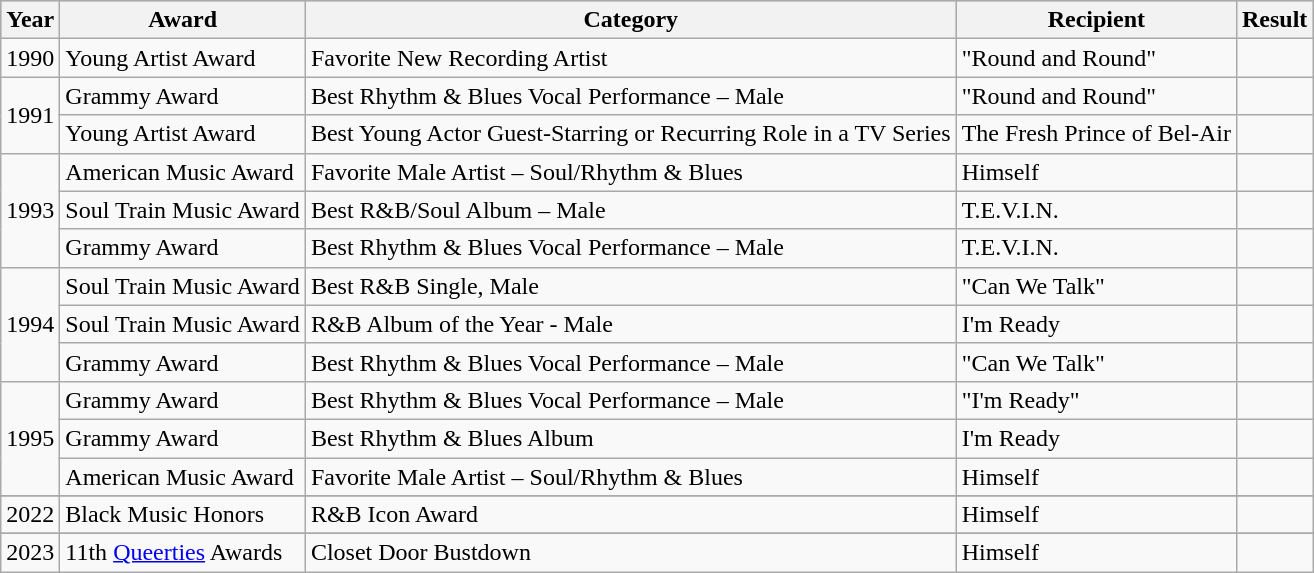<table class="wikitable">
<tr style="background:#b0c4de; text-align:center;">
<th>Year</th>
<th>Award</th>
<th>Category</th>
<th>Recipient</th>
<th>Result</th>
</tr>
<tr>
<td>1990</td>
<td>Young Artist Award</td>
<td>Favorite New Recording Artist</td>
<td>"Round and Round"</td>
<td></td>
</tr>
<tr>
<td rowspan="2">1991</td>
<td>Grammy Award</td>
<td>Best Rhythm & Blues Vocal Performance – Male</td>
<td>"Round and Round"</td>
<td></td>
</tr>
<tr>
<td>Young Artist Award</td>
<td>Best Young Actor Guest-Starring or Recurring Role in a TV Series</td>
<td>The Fresh Prince of Bel-Air</td>
<td></td>
</tr>
<tr>
<td rowspan="3">1993</td>
<td>American Music Award</td>
<td>Favorite Male Artist – Soul/Rhythm & Blues</td>
<td>Himself</td>
<td></td>
</tr>
<tr>
<td>Soul Train Music Award</td>
<td>Best R&B/Soul Album – Male</td>
<td>T.E.V.I.N.</td>
<td></td>
</tr>
<tr>
<td>Grammy Award</td>
<td>Best Rhythm & Blues Vocal Performance – Male</td>
<td>T.E.V.I.N.</td>
<td></td>
</tr>
<tr>
<td rowspan="3">1994</td>
<td>Soul Train Music Award</td>
<td>Best R&B Single, Male</td>
<td>"Can We Talk"</td>
<td></td>
</tr>
<tr>
<td>Soul Train Music Award</td>
<td>R&B Album of the Year - Male</td>
<td>I'm Ready</td>
<td></td>
</tr>
<tr>
<td>Grammy Award</td>
<td>Best Rhythm & Blues Vocal Performance – Male</td>
<td>"Can We Talk"</td>
<td></td>
</tr>
<tr>
<td rowspan="3">1995</td>
<td>Grammy Award</td>
<td>Best Rhythm & Blues Vocal Performance – Male</td>
<td>"I'm Ready"</td>
<td></td>
</tr>
<tr>
<td>Grammy Award</td>
<td>Best Rhythm & Blues Album</td>
<td>I'm Ready</td>
<td></td>
</tr>
<tr>
<td>American Music Award</td>
<td>Favorite Male Artist – Soul/Rhythm & Blues</td>
<td>Himself</td>
<td></td>
</tr>
<tr>
</tr>
<tr>
<td>2022</td>
<td>Black Music Honors</td>
<td>R&B Icon Award</td>
<td>Himself</td>
<td></td>
</tr>
<tr>
</tr>
<tr>
<td>2023</td>
<td>11th <a href='#'>Queerties</a> Awards</td>
<td>Closet Door Bustdown</td>
<td>Himself</td>
<td></td>
</tr>
</table>
